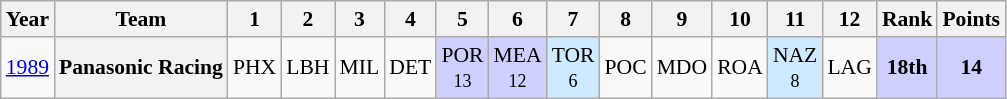<table class="wikitable" style="text-align:center; font-size:90%">
<tr>
<th>Year</th>
<th>Team</th>
<th>1</th>
<th>2</th>
<th>3</th>
<th>4</th>
<th>5</th>
<th>6</th>
<th>7</th>
<th>8</th>
<th>9</th>
<th>10</th>
<th>11</th>
<th>12</th>
<th>Rank</th>
<th>Points</th>
</tr>
<tr>
<td><a href='#'>1989</a></td>
<th>Panasonic Racing</th>
<td>PHX</td>
<td>LBH</td>
<td>MIL</td>
<td>DET</td>
<td style="background:#CFCFFF;">POR<br><small>13</small></td>
<td style="background:#CFCFFF;">MEA<br><small>12</small></td>
<td style="background:#CFEAFF;">TOR<br><small>6</small></td>
<td>POC</td>
<td>MDO</td>
<td>ROA</td>
<td style="background:#CFEAFF;">NAZ<br><small>8</small></td>
<td>LAG</td>
<td style="background:#CFCFFF;"><strong>18th</strong></td>
<td style="background:#CFCFFF;"><strong>14</strong></td>
</tr>
</table>
